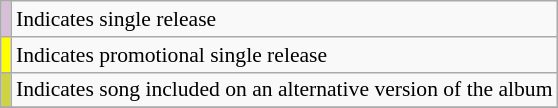<table class="wikitable sortable plainrowheaders" style="font-size:90%;">
<tr>
<td style="background-color:#D8BFD8"> </td>
<td>Indicates single release</td>
</tr>
<tr>
<td style="background-color:#ffff00"></td>
<td>Indicates promotional single release</td>
</tr>
<tr>
<td style="background-color:#ced343"> </td>
<td>Indicates song included on an alternative version of the album</td>
</tr>
<tr>
</tr>
</table>
